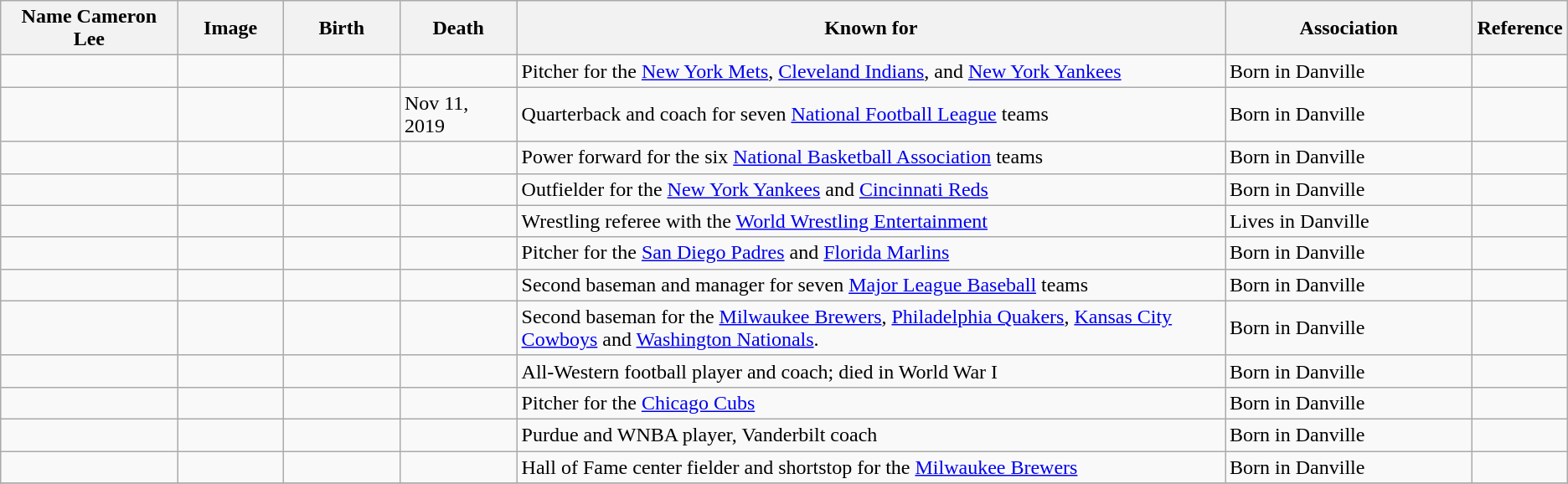<table class="wikitable sortable">
<tr>
<th scope="col" width="140">Name Cameron Lee</th>
<th scope="col" width="80" class="unsortable">Image</th>
<th scope="col" width="90">Birth</th>
<th scope="col" width="90">Death</th>
<th scope="col" width="600" class="unsortable">Known for</th>
<th scope="col" width="200" class="unsortable">Association</th>
<th scope="col" width="30" class="unsortable">Reference</th>
</tr>
<tr>
<td></td>
<td></td>
<td align=right></td>
<td></td>
<td>Pitcher for the <a href='#'>New York Mets</a>, <a href='#'>Cleveland Indians</a>, and <a href='#'>New York Yankees</a></td>
<td>Born in Danville</td>
<td align="center"></td>
</tr>
<tr>
<td></td>
<td></td>
<td align=right></td>
<td>Nov 11, 2019</td>
<td>Quarterback and coach for seven <a href='#'>National Football League</a> teams</td>
<td>Born in Danville</td>
<td align="center"></td>
</tr>
<tr>
<td></td>
<td></td>
<td align=right></td>
<td></td>
<td>Power forward for the six <a href='#'>National Basketball Association</a> teams</td>
<td>Born in Danville</td>
<td align="center"></td>
</tr>
<tr>
<td></td>
<td></td>
<td align=right></td>
<td align=right></td>
<td>Outfielder for the <a href='#'>New York Yankees</a> and <a href='#'>Cincinnati Reds</a></td>
<td>Born in Danville</td>
<td align="center"></td>
</tr>
<tr>
<td></td>
<td></td>
<td align=right></td>
<td></td>
<td>Wrestling referee with the <a href='#'>World Wrestling Entertainment</a></td>
<td>Lives in Danville</td>
<td align="center"></td>
</tr>
<tr>
<td></td>
<td></td>
<td align=right></td>
<td></td>
<td>Pitcher for the <a href='#'>San Diego Padres</a> and <a href='#'>Florida Marlins</a></td>
<td>Born in Danville</td>
<td align="center"></td>
</tr>
<tr>
<td></td>
<td></td>
<td align=right></td>
<td></td>
<td>Second baseman and manager for seven <a href='#'>Major League Baseball</a> teams</td>
<td>Born in Danville</td>
<td align="center"></td>
</tr>
<tr>
<td></td>
<td></td>
<td align=right></td>
<td align=right></td>
<td>Second baseman for the <a href='#'>Milwaukee Brewers</a>, <a href='#'>Philadelphia Quakers</a>, <a href='#'>Kansas City Cowboys</a> and <a href='#'>Washington Nationals</a>.</td>
<td>Born in Danville</td>
<td align="center"></td>
</tr>
<tr>
<td></td>
<td></td>
<td align=right></td>
<td align=right></td>
<td>All-Western football player and coach; died in World War I</td>
<td>Born in Danville</td>
<td align="center"></td>
</tr>
<tr>
<td></td>
<td></td>
<td align=right></td>
<td></td>
<td>Pitcher for the <a href='#'>Chicago Cubs</a></td>
<td>Born in Danville</td>
<td align="center"></td>
</tr>
<tr>
<td></td>
<td></td>
<td align=right></td>
<td></td>
<td>Purdue and WNBA player, Vanderbilt coach</td>
<td>Born in Danville</td>
<td align="center"></td>
</tr>
<tr>
<td></td>
<td></td>
<td align=right></td>
<td></td>
<td>Hall of Fame center fielder and shortstop for the <a href='#'>Milwaukee Brewers</a></td>
<td>Born in Danville</td>
<td align="center""></td>
</tr>
<tr>
</tr>
</table>
